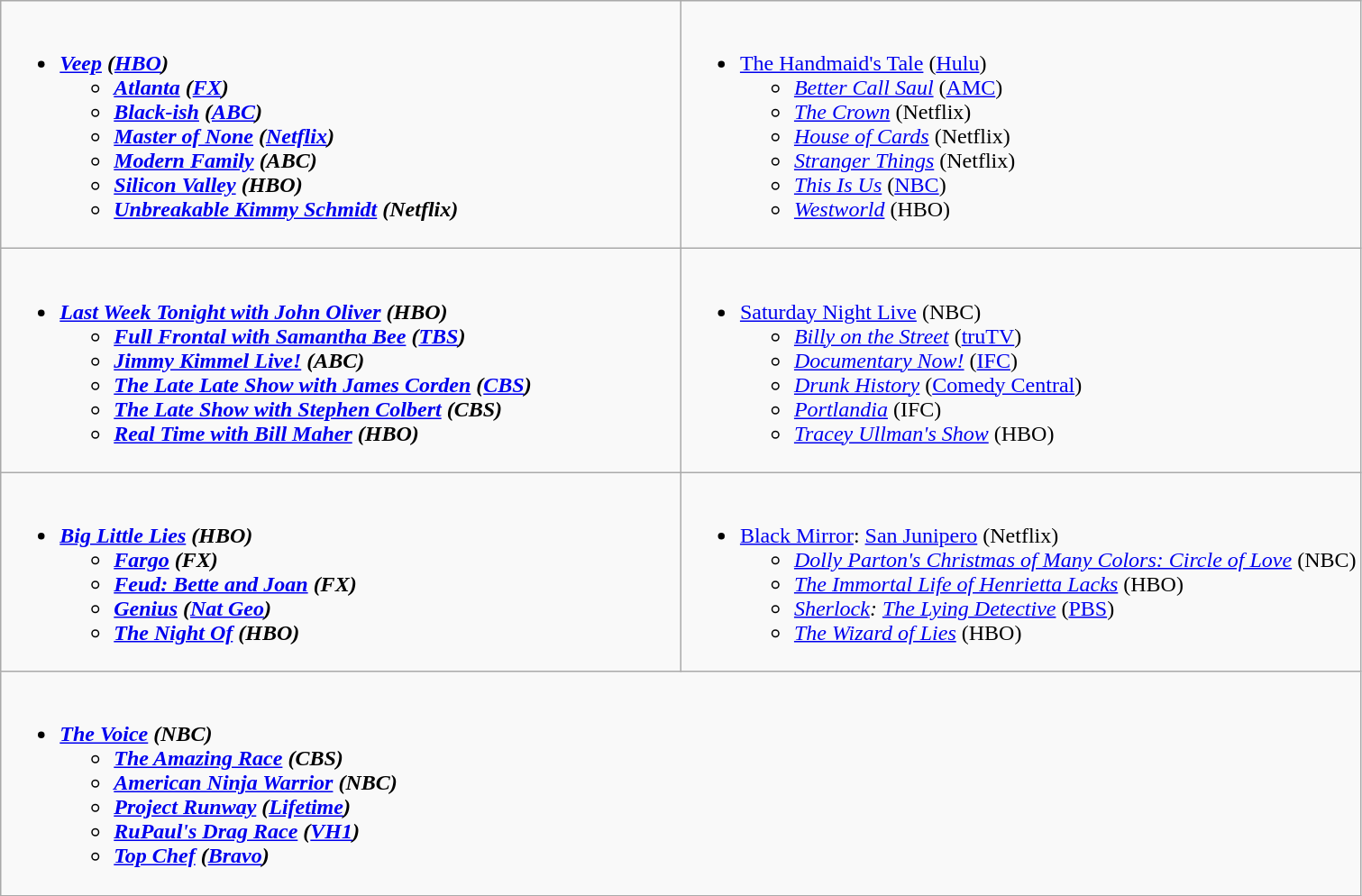<table class="wikitable">
<tr>
<td style="vertical-align:top;" width="50%"><br><ul><li><strong><em><a href='#'>Veep</a><em> (<a href='#'>HBO</a>)<strong><ul><li></em><a href='#'>Atlanta</a><em> (<a href='#'>FX</a>)</li><li></em><a href='#'>Black-ish</a><em> (<a href='#'>ABC</a>)</li><li></em><a href='#'>Master of None</a><em> (<a href='#'>Netflix</a>)</li><li></em><a href='#'>Modern Family</a><em> (ABC)</li><li></em><a href='#'>Silicon Valley</a><em> (HBO)</li><li></em><a href='#'>Unbreakable Kimmy Schmidt</a><em> (Netflix)</li></ul></li></ul></td>
<td style="vertical-align:top;" width="50%"><br><ul><li></em></strong><a href='#'>The Handmaid's Tale</a></em> (<a href='#'>Hulu</a>)</strong><ul><li><em><a href='#'>Better Call Saul</a></em> (<a href='#'>AMC</a>)</li><li><em><a href='#'>The Crown</a></em> (Netflix)</li><li><em><a href='#'>House of Cards</a></em> (Netflix)</li><li><em><a href='#'>Stranger Things</a></em> (Netflix)</li><li><em><a href='#'>This Is Us</a></em> (<a href='#'>NBC</a>)</li><li><em><a href='#'>Westworld</a></em> (HBO)</li></ul></li></ul></td>
</tr>
<tr>
<td style="vertical-align:top;" width="50%"><br><ul><li><strong><em><a href='#'>Last Week Tonight with John Oliver</a><em> (HBO)<strong><ul><li></em><a href='#'>Full Frontal with Samantha Bee</a><em> (<a href='#'>TBS</a>)</li><li></em><a href='#'>Jimmy Kimmel Live!</a><em> (ABC)</li><li></em><a href='#'>The Late Late Show with James Corden</a><em> (<a href='#'>CBS</a>)</li><li></em><a href='#'>The Late Show with Stephen Colbert</a><em> (CBS)</li><li></em><a href='#'>Real Time with Bill Maher</a><em> (HBO)</li></ul></li></ul></td>
<td style="vertical-align:top;" width="50%"><br><ul><li></em></strong><a href='#'>Saturday Night Live</a></em> (NBC)</strong><ul><li><em><a href='#'>Billy on the Street</a></em> (<a href='#'>truTV</a>)</li><li><em><a href='#'>Documentary Now!</a></em> (<a href='#'>IFC</a>)</li><li><em><a href='#'>Drunk History</a></em> (<a href='#'>Comedy Central</a>)</li><li><em><a href='#'>Portlandia</a></em> (IFC)</li><li><em><a href='#'>Tracey Ullman's Show</a></em> (HBO)</li></ul></li></ul></td>
</tr>
<tr>
<td style="vertical-align:top;" width="50%"><br><ul><li><strong><em><a href='#'>Big Little Lies</a><em> (HBO)<strong><ul><li></em><a href='#'>Fargo</a><em> (FX)</li><li></em><a href='#'>Feud: Bette and Joan</a><em> (FX)</li><li></em><a href='#'>Genius</a><em> (<a href='#'>Nat Geo</a>)</li><li></em><a href='#'>The Night Of</a><em> (HBO)</li></ul></li></ul></td>
<td style="vertical-align:top;" width="50%"><br><ul><li></em></strong><a href='#'>Black Mirror</a>: <a href='#'>San Junipero</a></em> (Netflix)</strong><ul><li><em><a href='#'>Dolly Parton's Christmas of Many Colors: Circle of Love</a></em> (NBC)</li><li><em><a href='#'>The Immortal Life of Henrietta Lacks</a></em> (HBO)</li><li><em><a href='#'>Sherlock</a>: <a href='#'>The Lying Detective</a></em> (<a href='#'>PBS</a>)</li><li><em><a href='#'>The Wizard of Lies</a></em> (HBO)</li></ul></li></ul></td>
</tr>
<tr>
<td style="vertical-align:top;" width="50%" colspan="2"><br><ul><li><strong><em><a href='#'>The Voice</a><em> (NBC)<strong><ul><li></em><a href='#'>The Amazing Race</a><em> (CBS)</li><li></em><a href='#'>American Ninja Warrior</a><em> (NBC)</li><li></em><a href='#'>Project Runway</a><em> (<a href='#'>Lifetime</a>)</li><li></em><a href='#'>RuPaul's Drag Race</a><em> (<a href='#'>VH1</a>)</li><li></em><a href='#'>Top Chef</a><em> (<a href='#'>Bravo</a>)</li></ul></li></ul></td>
</tr>
</table>
